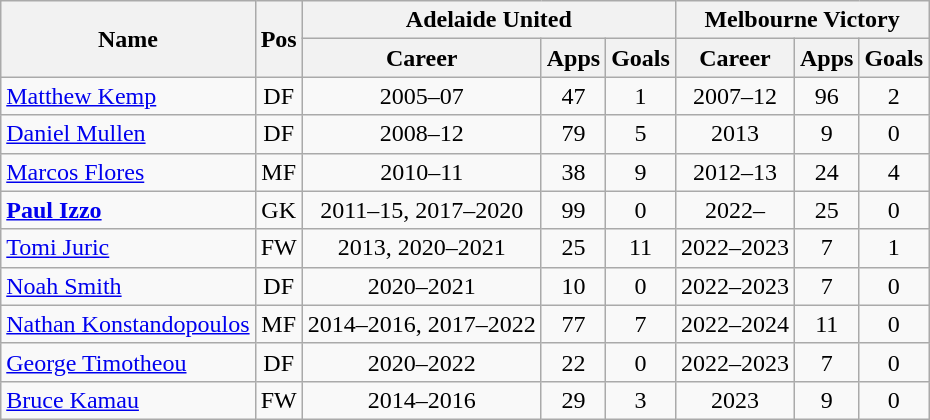<table class="wikitable" style="text-align: center">
<tr>
<th rowspan=2>Name</th>
<th rowspan=2>Pos</th>
<th colspan=3>Adelaide United</th>
<th colspan=3>Melbourne Victory</th>
</tr>
<tr>
<th>Career</th>
<th>Apps</th>
<th>Goals</th>
<th>Career</th>
<th>Apps</th>
<th>Goals</th>
</tr>
<tr>
<td align=left><a href='#'>Matthew Kemp</a></td>
<td>DF</td>
<td>2005–07</td>
<td>47</td>
<td>1</td>
<td>2007–12</td>
<td>96</td>
<td>2</td>
</tr>
<tr>
<td align=left><a href='#'>Daniel Mullen</a></td>
<td>DF</td>
<td>2008–12</td>
<td>79</td>
<td>5</td>
<td>2013</td>
<td>9</td>
<td>0</td>
</tr>
<tr>
<td align=left><a href='#'>Marcos Flores</a></td>
<td>MF</td>
<td>2010–11</td>
<td>38</td>
<td>9</td>
<td>2012–13</td>
<td>24</td>
<td>4</td>
</tr>
<tr>
<td align=left><strong><a href='#'>Paul Izzo</a></strong></td>
<td>GK</td>
<td>2011–15, 2017–2020</td>
<td>99</td>
<td>0</td>
<td>2022–</td>
<td>25</td>
<td>0</td>
</tr>
<tr>
<td align=left><a href='#'>Tomi Juric</a></td>
<td>FW</td>
<td>2013, 2020–2021</td>
<td>25</td>
<td>11</td>
<td>2022–2023</td>
<td>7</td>
<td>1</td>
</tr>
<tr>
<td align=left><a href='#'>Noah Smith</a></td>
<td>DF</td>
<td>2020–2021</td>
<td>10</td>
<td>0</td>
<td>2022–2023</td>
<td>7</td>
<td>0</td>
</tr>
<tr>
<td align=left><a href='#'>Nathan Konstandopoulos</a></td>
<td>MF</td>
<td>2014–2016, 2017–2022</td>
<td>77</td>
<td>7</td>
<td>2022–2024</td>
<td>11</td>
<td>0</td>
</tr>
<tr>
<td align=left><a href='#'>George Timotheou</a></td>
<td>DF</td>
<td>2020–2022</td>
<td>22</td>
<td>0</td>
<td>2022–2023</td>
<td>7</td>
<td>0</td>
</tr>
<tr>
<td align=left><a href='#'>Bruce Kamau</a></td>
<td>FW</td>
<td>2014–2016</td>
<td>29</td>
<td>3</td>
<td>2023</td>
<td>9</td>
<td>0</td>
</tr>
</table>
